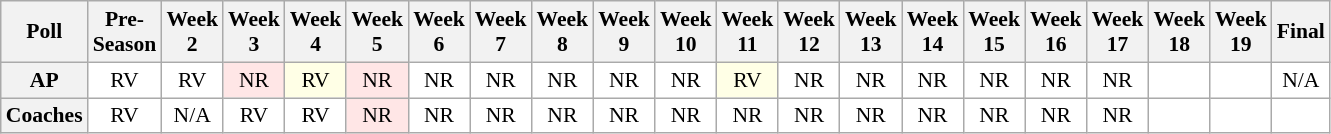<table class="wikitable" style="white-space:nowrap;font-size:90%">
<tr>
<th>Poll</th>
<th>Pre-<br>Season</th>
<th>Week<br>2</th>
<th>Week<br>3</th>
<th>Week<br>4</th>
<th>Week<br>5</th>
<th>Week<br>6</th>
<th>Week<br>7</th>
<th>Week<br>8</th>
<th>Week<br>9</th>
<th>Week<br>10</th>
<th>Week<br>11</th>
<th>Week<br>12</th>
<th>Week<br>13</th>
<th>Week<br>14</th>
<th>Week<br>15</th>
<th>Week<br>16</th>
<th>Week<br>17</th>
<th>Week<br>18</th>
<th>Week<br>19</th>
<th>Final</th>
</tr>
<tr style="text-align:center;">
<th>AP</th>
<td style="background:#FFF;">RV</td>
<td style="background:#FFF;">RV</td>
<td style="background:#FFE6E6;">NR</td>
<td style="background:#FFFFE6;">RV</td>
<td style="background:#FFE6E6;">NR</td>
<td style="background:#FFF;">NR</td>
<td style="background:#FFF;">NR</td>
<td style="background:#FFF;">NR</td>
<td style="background:#FFF;">NR</td>
<td style="background:#FFF;">NR</td>
<td style="background:#FFFFE6;">RV</td>
<td style="background:#FFF;">NR</td>
<td style="background:#FFF;">NR</td>
<td style="background:#FFF;">NR</td>
<td style="background:#FFF;">NR</td>
<td style="background:#FFF;">NR</td>
<td style="background:#FFF;">NR</td>
<td style="background:#FFF;"></td>
<td style="background:#FFF;"></td>
<td style="background:#FFF;">N/A</td>
</tr>
<tr style="text-align:center;">
<th>Coaches</th>
<td style="background:#FFF;">RV</td>
<td style="background:#FFF;">N/A</td>
<td style="background:#FFF;">RV</td>
<td style="background:#FFF;">RV</td>
<td style="background:#FFE6E6;">NR</td>
<td style="background:#FFF;">NR</td>
<td style="background:#FFF;">NR</td>
<td style="background:#FFF;">NR</td>
<td style="background:#FFF;">NR</td>
<td style="background:#FFF;">NR</td>
<td style="background:#FFF;">NR</td>
<td style="background:#FFF;">NR</td>
<td style="background:#FFF;">NR</td>
<td style="background:#FFF;">NR</td>
<td style="background:#FFF;">NR</td>
<td style="background:#FFF;">NR</td>
<td style="background:#FFF;">NR</td>
<td style="background:#FFF;"></td>
<td style="background:#FFF;"></td>
<td style="background:#FFF;"></td>
</tr>
</table>
